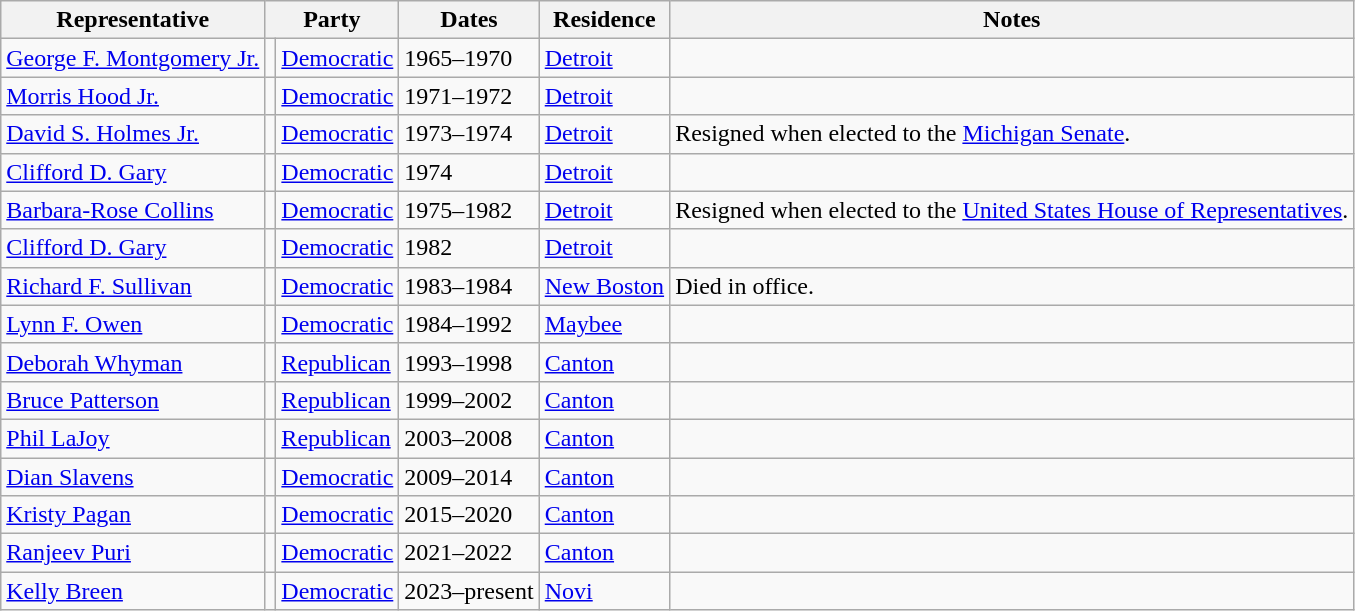<table class=wikitable>
<tr valign=bottom>
<th>Representative</th>
<th colspan="2">Party</th>
<th>Dates</th>
<th>Residence</th>
<th>Notes</th>
</tr>
<tr>
<td><a href='#'>George F. Montgomery Jr.</a></td>
<td bgcolor=></td>
<td><a href='#'>Democratic</a></td>
<td>1965–1970</td>
<td><a href='#'>Detroit</a></td>
<td></td>
</tr>
<tr>
<td><a href='#'>Morris Hood Jr.</a></td>
<td bgcolor=></td>
<td><a href='#'>Democratic</a></td>
<td>1971–1972</td>
<td><a href='#'>Detroit</a></td>
<td></td>
</tr>
<tr>
<td><a href='#'>David S. Holmes Jr.</a></td>
<td bgcolor=></td>
<td><a href='#'>Democratic</a></td>
<td>1973–1974</td>
<td><a href='#'>Detroit</a></td>
<td>Resigned when elected to the <a href='#'>Michigan Senate</a>.</td>
</tr>
<tr>
<td><a href='#'>Clifford D. Gary</a></td>
<td bgcolor=></td>
<td><a href='#'>Democratic</a></td>
<td>1974</td>
<td><a href='#'>Detroit</a></td>
<td></td>
</tr>
<tr>
<td><a href='#'>Barbara-Rose Collins</a></td>
<td bgcolor=></td>
<td><a href='#'>Democratic</a></td>
<td>1975–1982</td>
<td><a href='#'>Detroit</a></td>
<td>Resigned when elected to the <a href='#'>United States House of Representatives</a>.</td>
</tr>
<tr>
<td><a href='#'>Clifford D. Gary</a></td>
<td bgcolor=></td>
<td><a href='#'>Democratic</a></td>
<td>1982</td>
<td><a href='#'>Detroit</a></td>
<td></td>
</tr>
<tr>
<td><a href='#'>Richard F. Sullivan</a></td>
<td bgcolor=></td>
<td><a href='#'>Democratic</a></td>
<td>1983–1984</td>
<td><a href='#'>New Boston</a></td>
<td>Died in office.</td>
</tr>
<tr>
<td><a href='#'>Lynn F. Owen</a></td>
<td bgcolor=></td>
<td><a href='#'>Democratic</a></td>
<td>1984–1992</td>
<td><a href='#'>Maybee</a></td>
<td></td>
</tr>
<tr>
<td><a href='#'>Deborah Whyman</a></td>
<td bgcolor=></td>
<td><a href='#'>Republican</a></td>
<td>1993–1998</td>
<td><a href='#'>Canton</a></td>
<td></td>
</tr>
<tr>
<td><a href='#'>Bruce Patterson</a></td>
<td bgcolor=></td>
<td><a href='#'>Republican</a></td>
<td>1999–2002</td>
<td><a href='#'>Canton</a></td>
<td></td>
</tr>
<tr>
<td><a href='#'>Phil LaJoy</a></td>
<td bgcolor=></td>
<td><a href='#'>Republican</a></td>
<td>2003–2008</td>
<td><a href='#'>Canton</a></td>
<td></td>
</tr>
<tr>
<td><a href='#'>Dian Slavens</a></td>
<td bgcolor=></td>
<td><a href='#'>Democratic</a></td>
<td>2009–2014</td>
<td><a href='#'>Canton</a></td>
<td></td>
</tr>
<tr>
<td><a href='#'>Kristy Pagan</a></td>
<td bgcolor=></td>
<td><a href='#'>Democratic</a></td>
<td>2015–2020</td>
<td><a href='#'>Canton</a></td>
<td></td>
</tr>
<tr>
<td><a href='#'>Ranjeev Puri</a></td>
<td bgcolor=></td>
<td><a href='#'>Democratic</a></td>
<td>2021–2022</td>
<td><a href='#'>Canton</a></td>
<td></td>
</tr>
<tr>
<td><a href='#'>Kelly Breen</a></td>
<td bgcolor=></td>
<td><a href='#'>Democratic</a></td>
<td>2023–present</td>
<td><a href='#'>Novi</a></td>
<td></td>
</tr>
</table>
